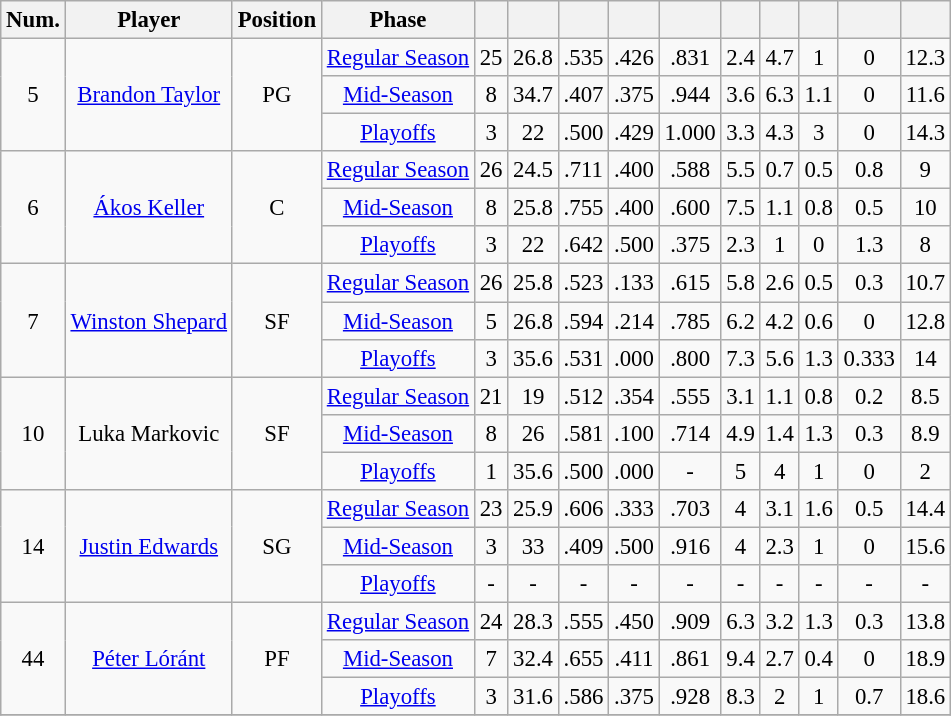<table class="wikitable sortable" style="font-size:95%; text-align:center;">
<tr>
<th>Num.</th>
<th>Player</th>
<th>Position</th>
<th>Phase</th>
<th></th>
<th></th>
<th></th>
<th></th>
<th></th>
<th></th>
<th></th>
<th></th>
<th></th>
<th></th>
</tr>
<tr>
<td rowspan="3">5</td>
<td rowspan="3"><a href='#'>Brandon Taylor</a></td>
<td rowspan="3">PG</td>
<td><a href='#'>Regular Season</a></td>
<td>25</td>
<td>26.8</td>
<td>.535</td>
<td>.426</td>
<td>.831</td>
<td>2.4</td>
<td>4.7</td>
<td>1</td>
<td>0</td>
<td>12.3</td>
</tr>
<tr>
<td><a href='#'>Mid-Season</a></td>
<td>8</td>
<td>34.7</td>
<td>.407</td>
<td>.375</td>
<td>.944</td>
<td>3.6</td>
<td>6.3</td>
<td>1.1</td>
<td>0</td>
<td>11.6</td>
</tr>
<tr>
<td><a href='#'>Playoffs</a></td>
<td>3</td>
<td>22</td>
<td>.500</td>
<td>.429</td>
<td>1.000</td>
<td>3.3</td>
<td>4.3</td>
<td>3</td>
<td>0</td>
<td>14.3</td>
</tr>
<tr>
<td rowspan="3">6</td>
<td rowspan="3"><a href='#'>Ákos Keller</a></td>
<td rowspan="3">C</td>
<td><a href='#'>Regular Season</a></td>
<td>26</td>
<td>24.5</td>
<td>.711</td>
<td>.400</td>
<td>.588</td>
<td>5.5</td>
<td>0.7</td>
<td>0.5</td>
<td>0.8</td>
<td>9</td>
</tr>
<tr>
<td><a href='#'>Mid-Season</a></td>
<td>8</td>
<td>25.8</td>
<td>.755</td>
<td>.400</td>
<td>.600</td>
<td>7.5</td>
<td>1.1</td>
<td>0.8</td>
<td>0.5</td>
<td>10</td>
</tr>
<tr>
<td><a href='#'>Playoffs</a></td>
<td>3</td>
<td>22</td>
<td>.642</td>
<td>.500</td>
<td>.375</td>
<td>2.3</td>
<td>1</td>
<td>0</td>
<td>1.3</td>
<td>8</td>
</tr>
<tr>
<td rowspan="3">7</td>
<td rowspan="3"><a href='#'>Winston Shepard</a></td>
<td rowspan="3">SF</td>
<td><a href='#'>Regular Season</a></td>
<td>26</td>
<td>25.8</td>
<td>.523</td>
<td>.133</td>
<td>.615</td>
<td>5.8</td>
<td>2.6</td>
<td>0.5</td>
<td>0.3</td>
<td>10.7</td>
</tr>
<tr>
<td><a href='#'>Mid-Season</a></td>
<td>5</td>
<td>26.8</td>
<td>.594</td>
<td>.214</td>
<td>.785</td>
<td>6.2</td>
<td>4.2</td>
<td>0.6</td>
<td>0</td>
<td>12.8</td>
</tr>
<tr>
<td><a href='#'>Playoffs</a></td>
<td>3</td>
<td>35.6</td>
<td>.531</td>
<td>.000</td>
<td>.800</td>
<td>7.3</td>
<td>5.6</td>
<td>1.3</td>
<td>0.333</td>
<td>14</td>
</tr>
<tr>
<td rowspan="3">10</td>
<td rowspan="3">Luka Markovic</td>
<td rowspan="3">SF</td>
<td><a href='#'>Regular Season</a></td>
<td>21</td>
<td>19</td>
<td>.512</td>
<td>.354</td>
<td>.555</td>
<td>3.1</td>
<td>1.1</td>
<td>0.8</td>
<td>0.2</td>
<td>8.5</td>
</tr>
<tr>
<td><a href='#'>Mid-Season</a></td>
<td>8</td>
<td>26</td>
<td>.581</td>
<td>.100</td>
<td>.714</td>
<td>4.9</td>
<td>1.4</td>
<td>1.3</td>
<td>0.3</td>
<td>8.9</td>
</tr>
<tr>
<td><a href='#'>Playoffs</a></td>
<td>1</td>
<td>35.6</td>
<td>.500</td>
<td>.000</td>
<td>-</td>
<td>5</td>
<td>4</td>
<td>1</td>
<td>0</td>
<td>2</td>
</tr>
<tr>
<td rowspan="3">14</td>
<td rowspan="3"><a href='#'>Justin Edwards</a></td>
<td rowspan="3">SG</td>
<td><a href='#'>Regular Season</a></td>
<td>23</td>
<td>25.9</td>
<td>.606</td>
<td>.333</td>
<td>.703</td>
<td>4</td>
<td>3.1</td>
<td>1.6</td>
<td>0.5</td>
<td>14.4</td>
</tr>
<tr>
<td><a href='#'>Mid-Season</a></td>
<td>3</td>
<td>33</td>
<td>.409</td>
<td>.500</td>
<td>.916</td>
<td>4</td>
<td>2.3</td>
<td>1</td>
<td>0</td>
<td>15.6</td>
</tr>
<tr>
<td><a href='#'>Playoffs</a></td>
<td>-</td>
<td>-</td>
<td>-</td>
<td>-</td>
<td>-</td>
<td>-</td>
<td>-</td>
<td>-</td>
<td>-</td>
<td>-</td>
</tr>
<tr>
<td rowspan="3">44</td>
<td rowspan="3"><a href='#'>Péter Lóránt</a></td>
<td rowspan="3">PF</td>
<td><a href='#'>Regular Season</a></td>
<td>24</td>
<td>28.3</td>
<td>.555</td>
<td>.450</td>
<td>.909</td>
<td>6.3</td>
<td>3.2</td>
<td>1.3</td>
<td>0.3</td>
<td>13.8</td>
</tr>
<tr>
<td><a href='#'>Mid-Season</a></td>
<td>7</td>
<td>32.4</td>
<td>.655</td>
<td>.411</td>
<td>.861</td>
<td>9.4</td>
<td>2.7</td>
<td>0.4</td>
<td>0</td>
<td>18.9</td>
</tr>
<tr>
<td><a href='#'>Playoffs</a></td>
<td>3</td>
<td>31.6</td>
<td>.586</td>
<td>.375</td>
<td>.928</td>
<td>8.3</td>
<td>2</td>
<td>1</td>
<td>0.7</td>
<td>18.6</td>
</tr>
<tr>
</tr>
</table>
